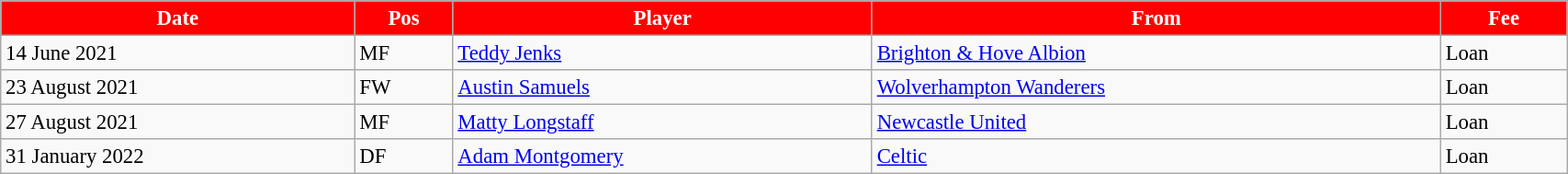<table class="wikitable" style="text-align:center; font-size:95%;width:90%; text-align:left">
<tr>
<th style="background:#FF0000; color:#FFFFFF;" scope="col"><strong>Date</strong></th>
<th style="background:#FF0000; color:#FFFFFF;" scope="col"><strong>Pos</strong></th>
<th style="background:#FF0000; color:#FFFFFF;" scope="col"><strong>Player</strong></th>
<th style="background:#FF0000; color:#FFFFFF;" scope="col"><strong>From</strong></th>
<th style="background:#FF0000; color:#FFFFFF;" scope="col"><strong>Fee</strong></th>
</tr>
<tr>
<td>14 June 2021</td>
<td>MF</td>
<td> <a href='#'>Teddy Jenks</a></td>
<td> <a href='#'>Brighton & Hove Albion</a></td>
<td>Loan</td>
</tr>
<tr>
<td>23 August 2021</td>
<td>FW</td>
<td> <a href='#'>Austin Samuels</a></td>
<td> <a href='#'>Wolverhampton Wanderers</a></td>
<td>Loan</td>
</tr>
<tr>
<td>27 August 2021</td>
<td>MF</td>
<td> <a href='#'>Matty Longstaff</a></td>
<td> <a href='#'>Newcastle United</a></td>
<td>Loan</td>
</tr>
<tr>
<td>31 January 2022</td>
<td>DF</td>
<td> <a href='#'>Adam Montgomery</a></td>
<td> <a href='#'>Celtic</a></td>
<td>Loan</td>
</tr>
</table>
